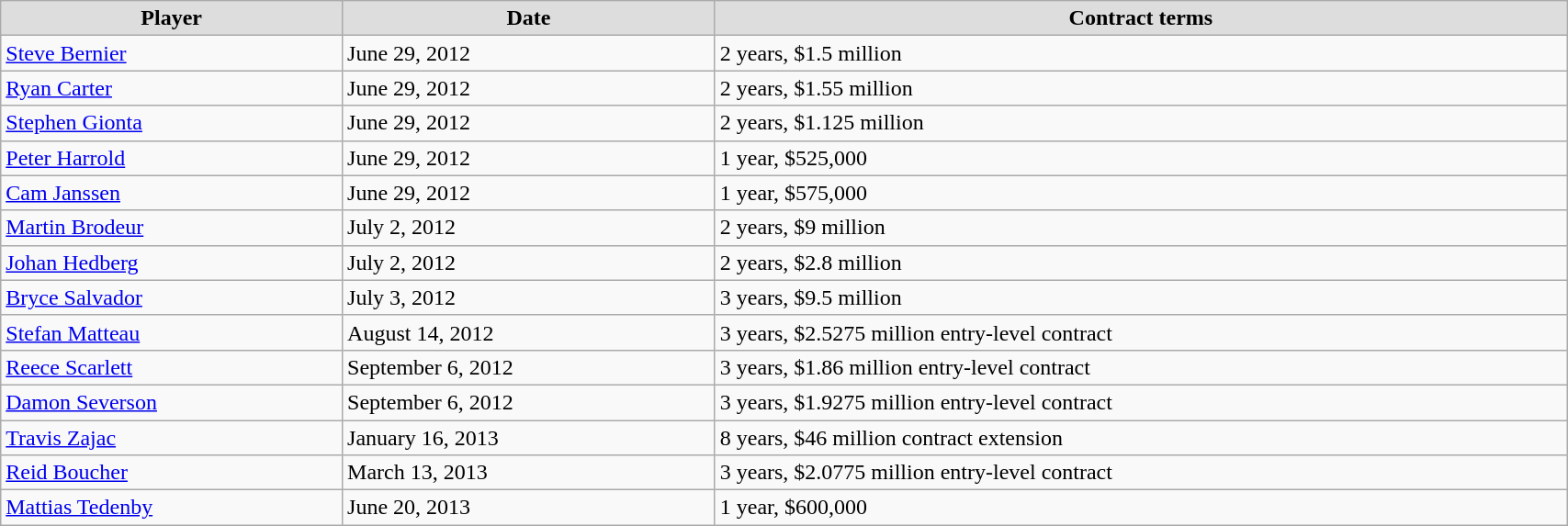<table class="wikitable" style="width:90%;">
<tr style="text-align:center; background:#ddd;">
<td><strong>Player</strong></td>
<td><strong>Date</strong></td>
<td><strong>Contract terms</strong></td>
</tr>
<tr>
<td><a href='#'>Steve Bernier</a></td>
<td>June 29, 2012</td>
<td>2 years, $1.5 million</td>
</tr>
<tr>
<td><a href='#'>Ryan Carter</a></td>
<td>June 29, 2012</td>
<td>2 years, $1.55 million</td>
</tr>
<tr>
<td><a href='#'>Stephen Gionta</a></td>
<td>June 29, 2012</td>
<td>2 years, $1.125 million</td>
</tr>
<tr>
<td><a href='#'>Peter Harrold</a></td>
<td>June 29, 2012</td>
<td>1 year, $525,000</td>
</tr>
<tr>
<td><a href='#'>Cam Janssen</a></td>
<td>June 29, 2012</td>
<td>1 year, $575,000</td>
</tr>
<tr>
<td><a href='#'>Martin Brodeur</a></td>
<td>July 2, 2012</td>
<td>2 years, $9 million</td>
</tr>
<tr>
<td><a href='#'>Johan Hedberg</a></td>
<td>July 2, 2012</td>
<td>2 years, $2.8 million</td>
</tr>
<tr>
<td><a href='#'>Bryce Salvador</a></td>
<td>July 3, 2012</td>
<td>3 years, $9.5 million</td>
</tr>
<tr>
<td><a href='#'>Stefan Matteau</a></td>
<td>August 14, 2012</td>
<td>3 years, $2.5275 million entry-level contract</td>
</tr>
<tr>
<td><a href='#'>Reece Scarlett</a></td>
<td>September 6, 2012</td>
<td>3 years, $1.86 million entry-level contract</td>
</tr>
<tr>
<td><a href='#'>Damon Severson</a></td>
<td>September 6, 2012</td>
<td>3 years, $1.9275 million entry-level contract</td>
</tr>
<tr>
<td><a href='#'>Travis Zajac</a></td>
<td>January 16, 2013</td>
<td>8 years, $46 million contract extension</td>
</tr>
<tr>
<td><a href='#'>Reid Boucher</a></td>
<td>March 13, 2013</td>
<td>3 years, $2.0775 million entry-level contract</td>
</tr>
<tr>
<td><a href='#'>Mattias Tedenby</a></td>
<td>June 20, 2013</td>
<td>1 year, $600,000</td>
</tr>
</table>
